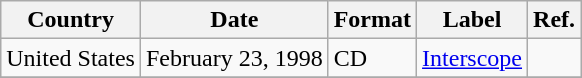<table class="wikitable plainrowheaders">
<tr>
<th scope="col">Country</th>
<th scope="col">Date</th>
<th scope="col">Format</th>
<th scope="col">Label</th>
<th scope="col">Ref.</th>
</tr>
<tr>
<td>United States</td>
<td>February 23, 1998</td>
<td>CD</td>
<td><a href='#'>Interscope</a></td>
<td></td>
</tr>
<tr>
</tr>
</table>
